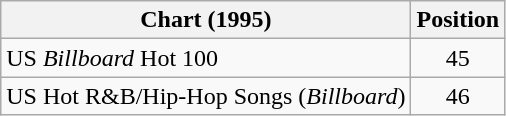<table class="wikitable sortable">
<tr>
<th>Chart (1995)</th>
<th>Position</th>
</tr>
<tr>
<td>US <em>Billboard</em> Hot 100</td>
<td align="center">45</td>
</tr>
<tr>
<td>US Hot R&B/Hip-Hop Songs (<em>Billboard</em>)</td>
<td align="center">46</td>
</tr>
</table>
